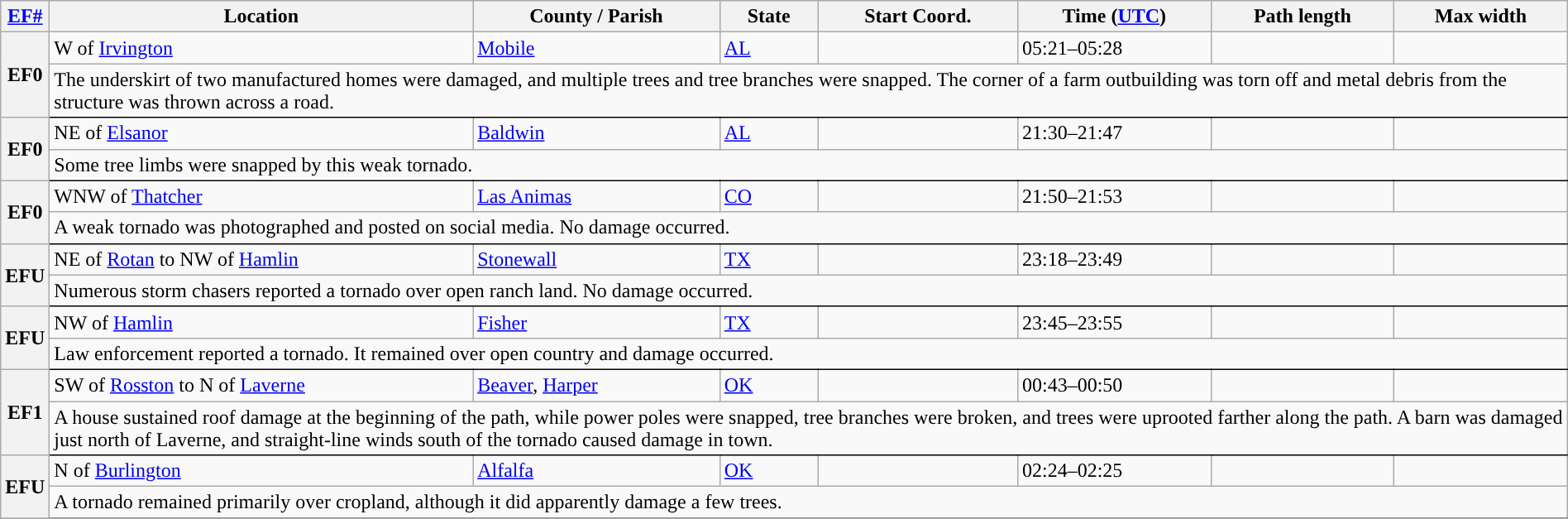<table class="wikitable sortable" style="width:100%;">
<tr>
<th scope="col" width="2%" align="center"><a href='#'>EF#</a></th>
<th scope="col" align="center" class="unsortable">Location</th>
<th scope="col" align="center" class="unsortable">County / Parish</th>
<th scope="col" align="center">State</th>
<th scope="col" align="center">Start Coord.</th>
<th scope="col" align="center">Time (<a href='#'>UTC</a>)</th>
<th scope="col" align="center">Path length</th>
<th scope="col" align="center">Max width</th>
</tr>
<tr>
<th scope="row" rowspan="2" style="background-color:#">EF0</th>
<td>W of <a href='#'>Irvington</a></td>
<td><a href='#'>Mobile</a></td>
<td><a href='#'>AL</a></td>
<td></td>
<td>05:21–05:28</td>
<td></td>
<td></td>
</tr>
<tr class="expand-child">
<td colspan="8" style=" border-bottom: 1px solid black;">The underskirt of two manufactured homes were damaged, and multiple trees and tree branches were snapped. The corner of a farm outbuilding was torn off and metal debris from the structure was thrown across a road.</td>
</tr>
<tr>
<th scope="row" rowspan="2" style="background-color:#">EF0</th>
<td>NE of <a href='#'>Elsanor</a></td>
<td><a href='#'>Baldwin</a></td>
<td><a href='#'>AL</a></td>
<td></td>
<td>21:30–21:47</td>
<td></td>
<td></td>
</tr>
<tr class="expand-child">
<td colspan="8" style=" border-bottom: 1px solid black;">Some tree limbs were snapped by this weak tornado.</td>
</tr>
<tr>
<th scope="row" rowspan="2" style="background-color:#">EF0</th>
<td>WNW of <a href='#'>Thatcher</a></td>
<td><a href='#'>Las Animas</a></td>
<td><a href='#'>CO</a></td>
<td></td>
<td>21:50–21:53</td>
<td></td>
<td></td>
</tr>
<tr class="expand-child">
<td colspan="8" style=" border-bottom: 1px solid black;">A weak tornado was photographed and posted on social media. No damage occurred.</td>
</tr>
<tr>
<th scope="row" rowspan="2" style="background-color:#">EFU</th>
<td>NE of <a href='#'>Rotan</a> to NW of <a href='#'>Hamlin</a></td>
<td><a href='#'>Stonewall</a></td>
<td><a href='#'>TX</a></td>
<td></td>
<td>23:18–23:49</td>
<td></td>
<td></td>
</tr>
<tr class="expand-child">
<td colspan="8" style=" border-bottom: 1px solid black;">Numerous storm chasers reported a tornado over open ranch land. No damage occurred.</td>
</tr>
<tr>
<th scope="row" rowspan="2" style="background-color:#">EFU</th>
<td>NW of <a href='#'>Hamlin</a></td>
<td><a href='#'>Fisher</a></td>
<td><a href='#'>TX</a></td>
<td></td>
<td>23:45–23:55</td>
<td></td>
<td></td>
</tr>
<tr class="expand-child">
<td colspan="8" style=" border-bottom: 1px solid black;">Law enforcement reported a tornado. It remained over open country and damage occurred.</td>
</tr>
<tr>
<th scope="row" rowspan="2" style="background-color:#">EF1</th>
<td>SW of <a href='#'>Rosston</a> to N of <a href='#'>Laverne</a></td>
<td><a href='#'>Beaver</a>, <a href='#'>Harper</a></td>
<td><a href='#'>OK</a></td>
<td></td>
<td>00:43–00:50</td>
<td></td>
<td></td>
</tr>
<tr class="expand-child">
<td colspan="8" style=" border-bottom: 1px solid black;">A house sustained roof damage at the beginning of the path, while power poles were snapped, tree branches were broken, and trees were uprooted farther along the path. A barn was damaged just north of Laverne, and straight-line winds south of the tornado caused damage in town.</td>
</tr>
<tr>
<th scope="row" rowspan="2" style="background-color:#">EFU</th>
<td>N of <a href='#'>Burlington</a></td>
<td><a href='#'>Alfalfa</a></td>
<td><a href='#'>OK</a></td>
<td></td>
<td>02:24–02:25</td>
<td></td>
<td></td>
</tr>
<tr class="expand-child">
<td colspan="8" style=" border-bottom: 1px solid black;">A tornado remained primarily over cropland, although it did apparently damage a few trees.</td>
</tr>
<tr>
</tr>
</table>
